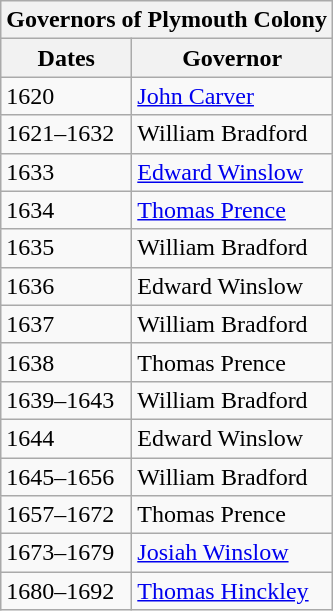<table class="wikitable" style="float:left; margin-left:1em">
<tr>
<th colspan=3>Governors of Plymouth Colony</th>
</tr>
<tr>
<th>Dates</th>
<th>Governor</th>
</tr>
<tr>
<td>1620</td>
<td><a href='#'>John Carver</a></td>
</tr>
<tr>
<td>1621–1632</td>
<td>William Bradford</td>
</tr>
<tr>
<td>1633</td>
<td><a href='#'>Edward Winslow</a></td>
</tr>
<tr>
<td>1634</td>
<td><a href='#'>Thomas Prence</a></td>
</tr>
<tr>
<td>1635</td>
<td>William Bradford</td>
</tr>
<tr>
<td>1636</td>
<td>Edward Winslow</td>
</tr>
<tr>
<td>1637</td>
<td>William Bradford</td>
</tr>
<tr>
<td>1638</td>
<td>Thomas Prence</td>
</tr>
<tr>
<td>1639–1643</td>
<td>William Bradford</td>
</tr>
<tr>
<td>1644</td>
<td>Edward Winslow</td>
</tr>
<tr>
<td>1645–1656</td>
<td>William Bradford</td>
</tr>
<tr>
<td>1657–1672</td>
<td>Thomas Prence</td>
</tr>
<tr>
<td>1673–1679</td>
<td><a href='#'>Josiah Winslow</a></td>
</tr>
<tr>
<td>1680–1692</td>
<td><a href='#'>Thomas Hinckley</a></td>
</tr>
</table>
